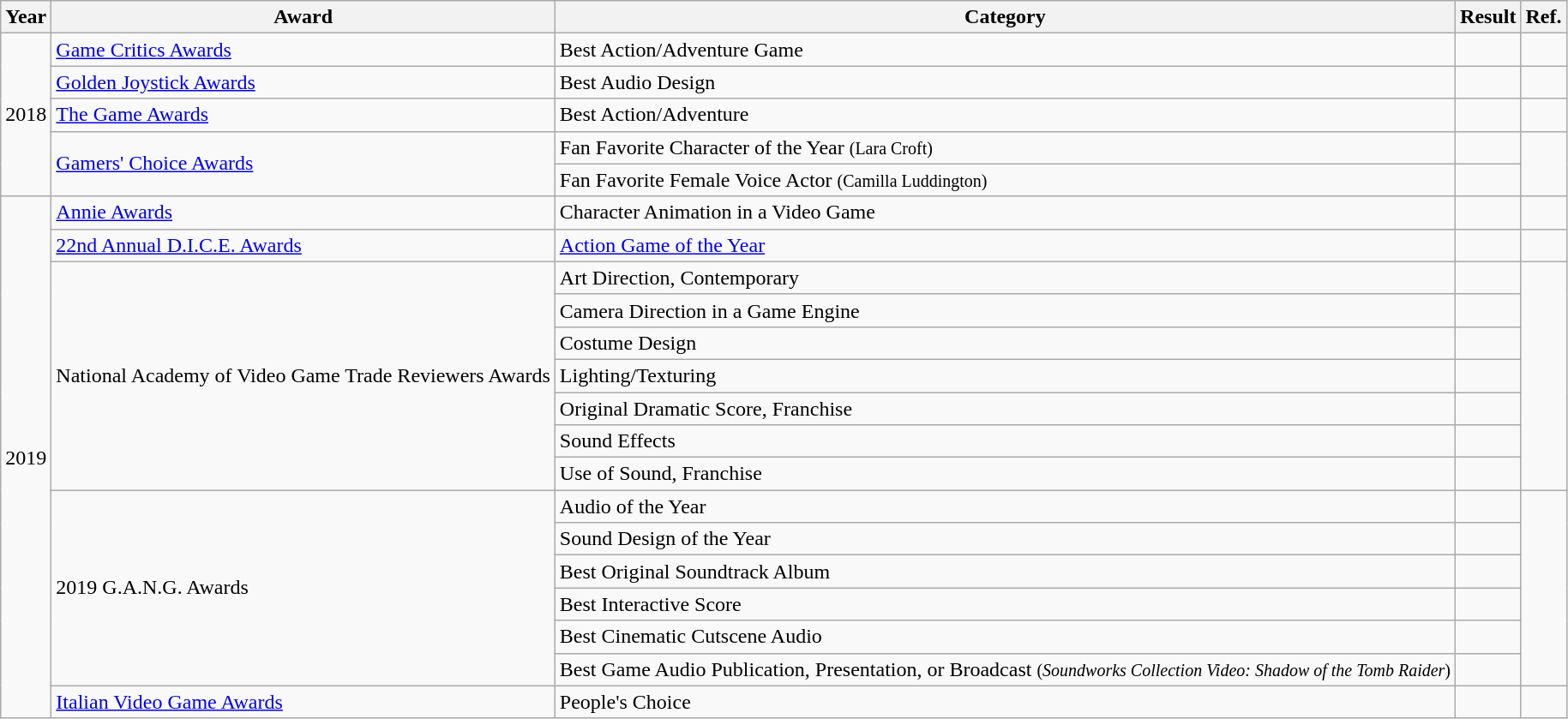<table class="wikitable unsortable">
<tr>
<th>Year</th>
<th>Award</th>
<th>Category</th>
<th>Result</th>
<th>Ref.</th>
</tr>
<tr>
<td rowspan="5" style="text-align:center;">2018</td>
<td><a href='#'>Game Critics Awards</a></td>
<td>Best Action/Adventure Game</td>
<td></td>
<td></td>
</tr>
<tr>
<td><a href='#'>Golden Joystick Awards</a></td>
<td>Best Audio Design</td>
<td></td>
<td></td>
</tr>
<tr>
<td><a href='#'>The Game Awards</a></td>
<td>Best Action/Adventure</td>
<td></td>
<td></td>
</tr>
<tr>
<td rowspan="2"><a href='#'>Gamers' Choice Awards</a></td>
<td>Fan Favorite Character of the Year <small>(Lara Croft)</small></td>
<td></td>
<td rowspan="2"></td>
</tr>
<tr>
<td>Fan Favorite Female Voice Actor <small>(Camilla Luddington)</small></td>
<td></td>
</tr>
<tr>
<td style="text-align:center;" rowspan="16">2019</td>
<td><a href='#'>Annie Awards</a></td>
<td>Character Animation in a Video Game</td>
<td></td>
<td></td>
</tr>
<tr>
<td><a href='#'>22nd Annual D.I.C.E. Awards</a></td>
<td><a href='#'>Action Game of the Year</a></td>
<td></td>
<td></td>
</tr>
<tr>
<td rowspan="7">National Academy of Video Game Trade Reviewers Awards</td>
<td>Art Direction, Contemporary</td>
<td></td>
<td rowspan="7"></td>
</tr>
<tr>
<td>Camera Direction in a Game Engine</td>
<td></td>
</tr>
<tr>
<td>Costume Design</td>
<td></td>
</tr>
<tr>
<td>Lighting/Texturing</td>
<td></td>
</tr>
<tr>
<td>Original Dramatic Score, Franchise</td>
<td></td>
</tr>
<tr>
<td>Sound Effects</td>
<td></td>
</tr>
<tr>
<td>Use of Sound, Franchise</td>
<td></td>
</tr>
<tr>
<td rowspan="6">2019 G.A.N.G. Awards</td>
<td>Audio of the Year</td>
<td></td>
<td rowspan="6"></td>
</tr>
<tr>
<td>Sound Design of the Year</td>
<td></td>
</tr>
<tr>
<td>Best Original Soundtrack Album</td>
<td></td>
</tr>
<tr>
<td>Best Interactive Score</td>
<td></td>
</tr>
<tr>
<td>Best Cinematic Cutscene Audio</td>
<td></td>
</tr>
<tr>
<td>Best Game Audio Publication, Presentation, or Broadcast <small>(<em>Soundworks Collection Video: Shadow of the Tomb Raider</em>)</small></td>
<td></td>
</tr>
<tr>
<td><a href='#'>Italian Video Game Awards</a></td>
<td>People's Choice</td>
<td></td>
<td></td>
</tr>
</table>
